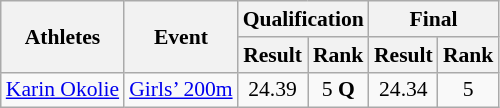<table class="wikitable" border="1" style="font-size:90%">
<tr>
<th rowspan=2>Athletes</th>
<th rowspan=2>Event</th>
<th colspan=2>Qualification</th>
<th colspan=2>Final</th>
</tr>
<tr>
<th>Result</th>
<th>Rank</th>
<th>Result</th>
<th>Rank</th>
</tr>
<tr>
<td><a href='#'>Karin Okolie</a></td>
<td><a href='#'>Girls’ 200m</a></td>
<td align=center>24.39</td>
<td align=center>5 <strong>Q</strong></td>
<td align=center>24.34</td>
<td align=center>5</td>
</tr>
</table>
